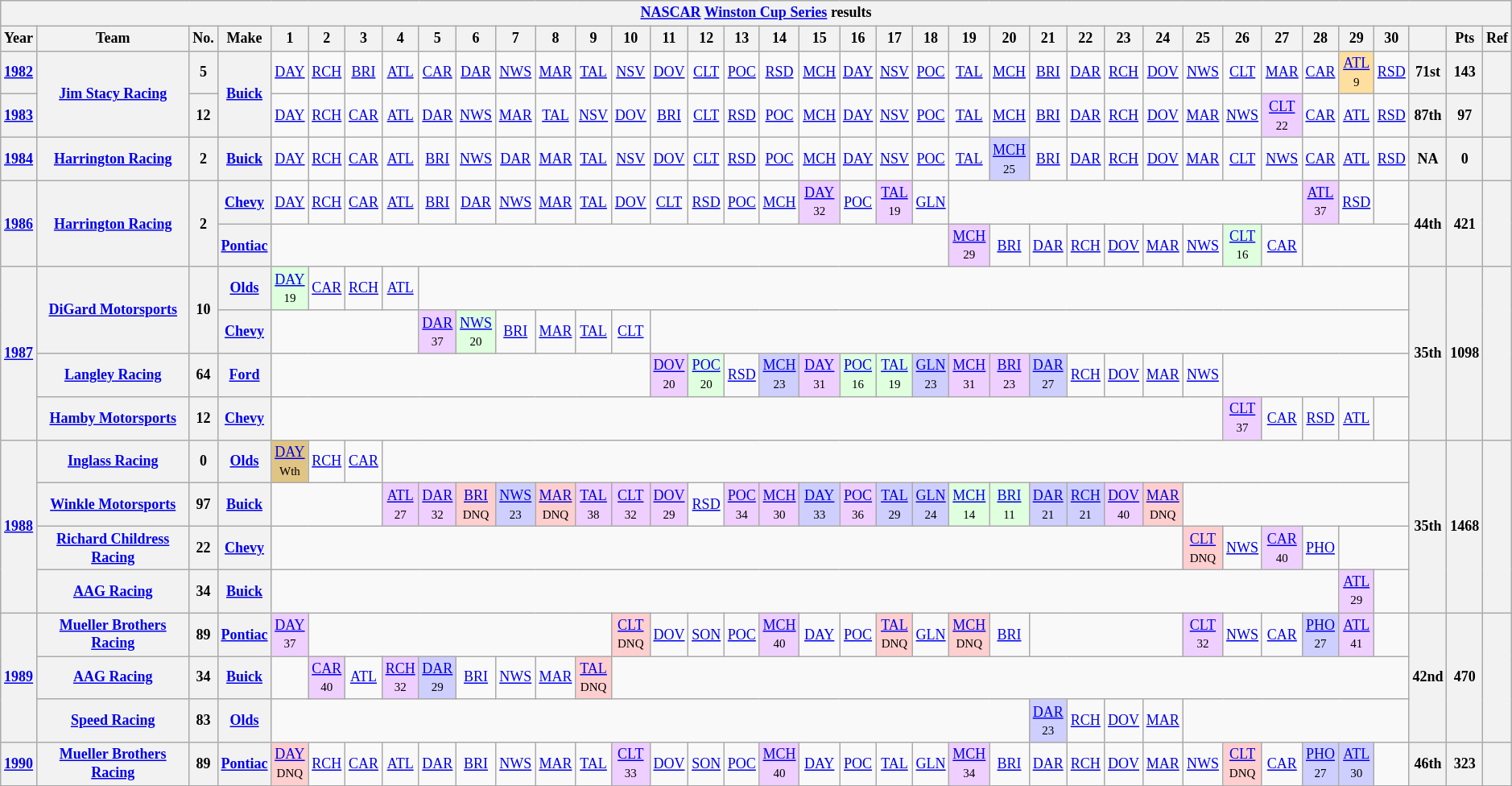<table class="wikitable" style="text-align:center; font-size:75%">
<tr>
<th colspan=45><a href='#'>NASCAR</a> <a href='#'>Winston Cup Series</a> results</th>
</tr>
<tr>
<th>Year</th>
<th>Team</th>
<th>No.</th>
<th>Make</th>
<th>1</th>
<th>2</th>
<th>3</th>
<th>4</th>
<th>5</th>
<th>6</th>
<th>7</th>
<th>8</th>
<th>9</th>
<th>10</th>
<th>11</th>
<th>12</th>
<th>13</th>
<th>14</th>
<th>15</th>
<th>16</th>
<th>17</th>
<th>18</th>
<th>19</th>
<th>20</th>
<th>21</th>
<th>22</th>
<th>23</th>
<th>24</th>
<th>25</th>
<th>26</th>
<th>27</th>
<th>28</th>
<th>29</th>
<th>30</th>
<th></th>
<th>Pts</th>
<th>Ref</th>
</tr>
<tr>
<th><a href='#'>1982</a></th>
<th rowspan=2><a href='#'>Jim Stacy Racing</a></th>
<th>5</th>
<th rowspan=2><a href='#'>Buick</a></th>
<td><a href='#'>DAY</a></td>
<td><a href='#'>RCH</a></td>
<td><a href='#'>BRI</a></td>
<td><a href='#'>ATL</a></td>
<td><a href='#'>CAR</a></td>
<td><a href='#'>DAR</a></td>
<td><a href='#'>NWS</a></td>
<td><a href='#'>MAR</a></td>
<td><a href='#'>TAL</a></td>
<td><a href='#'>NSV</a></td>
<td><a href='#'>DOV</a></td>
<td><a href='#'>CLT</a></td>
<td><a href='#'>POC</a></td>
<td><a href='#'>RSD</a></td>
<td><a href='#'>MCH</a></td>
<td><a href='#'>DAY</a></td>
<td><a href='#'>NSV</a></td>
<td><a href='#'>POC</a></td>
<td><a href='#'>TAL</a></td>
<td><a href='#'>MCH</a></td>
<td><a href='#'>BRI</a></td>
<td><a href='#'>DAR</a></td>
<td><a href='#'>RCH</a></td>
<td><a href='#'>DOV</a></td>
<td><a href='#'>NWS</a></td>
<td><a href='#'>CLT</a></td>
<td><a href='#'>MAR</a></td>
<td><a href='#'>CAR</a></td>
<td style="background:#FFDF9F;"><a href='#'>ATL</a><br><small>9</small></td>
<td><a href='#'>RSD</a></td>
<th>71st</th>
<th>143</th>
<th></th>
</tr>
<tr>
<th><a href='#'>1983</a></th>
<th>12</th>
<td><a href='#'>DAY</a></td>
<td><a href='#'>RCH</a></td>
<td><a href='#'>CAR</a></td>
<td><a href='#'>ATL</a></td>
<td><a href='#'>DAR</a></td>
<td><a href='#'>NWS</a></td>
<td><a href='#'>MAR</a></td>
<td><a href='#'>TAL</a></td>
<td><a href='#'>NSV</a></td>
<td><a href='#'>DOV</a></td>
<td><a href='#'>BRI</a></td>
<td><a href='#'>CLT</a></td>
<td><a href='#'>RSD</a></td>
<td><a href='#'>POC</a></td>
<td><a href='#'>MCH</a></td>
<td><a href='#'>DAY</a></td>
<td><a href='#'>NSV</a></td>
<td><a href='#'>POC</a></td>
<td><a href='#'>TAL</a></td>
<td><a href='#'>MCH</a></td>
<td><a href='#'>BRI</a></td>
<td><a href='#'>DAR</a></td>
<td><a href='#'>RCH</a></td>
<td><a href='#'>DOV</a></td>
<td><a href='#'>MAR</a></td>
<td><a href='#'>NWS</a></td>
<td style="background:#EFCFFF;"><a href='#'>CLT</a><br><small>22</small></td>
<td><a href='#'>CAR</a></td>
<td><a href='#'>ATL</a></td>
<td><a href='#'>RSD</a></td>
<th>87th</th>
<th>97</th>
<th></th>
</tr>
<tr>
<th><a href='#'>1984</a></th>
<th><a href='#'>Harrington Racing</a></th>
<th>2</th>
<th><a href='#'>Buick</a></th>
<td><a href='#'>DAY</a></td>
<td><a href='#'>RCH</a></td>
<td><a href='#'>CAR</a></td>
<td><a href='#'>ATL</a></td>
<td><a href='#'>BRI</a></td>
<td><a href='#'>NWS</a></td>
<td><a href='#'>DAR</a></td>
<td><a href='#'>MAR</a></td>
<td><a href='#'>TAL</a></td>
<td><a href='#'>NSV</a></td>
<td><a href='#'>DOV</a></td>
<td><a href='#'>CLT</a></td>
<td><a href='#'>RSD</a></td>
<td><a href='#'>POC</a></td>
<td><a href='#'>MCH</a></td>
<td><a href='#'>DAY</a></td>
<td><a href='#'>NSV</a></td>
<td><a href='#'>POC</a></td>
<td><a href='#'>TAL</a></td>
<td style="background:#CFCFFF;"><a href='#'>MCH</a><br><small>25</small></td>
<td><a href='#'>BRI</a></td>
<td><a href='#'>DAR</a></td>
<td><a href='#'>RCH</a></td>
<td><a href='#'>DOV</a></td>
<td><a href='#'>MAR</a></td>
<td><a href='#'>CLT</a></td>
<td><a href='#'>NWS</a></td>
<td><a href='#'>CAR</a></td>
<td><a href='#'>ATL</a></td>
<td><a href='#'>RSD</a></td>
<th>NA</th>
<th>0</th>
<th></th>
</tr>
<tr>
<th rowspan=2><a href='#'>1986</a></th>
<th rowspan=2><a href='#'>Harrington Racing</a></th>
<th rowspan=2>2</th>
<th><a href='#'>Chevy</a></th>
<td><a href='#'>DAY</a></td>
<td><a href='#'>RCH</a></td>
<td><a href='#'>CAR</a></td>
<td><a href='#'>ATL</a></td>
<td><a href='#'>BRI</a></td>
<td><a href='#'>DAR</a></td>
<td><a href='#'>NWS</a></td>
<td><a href='#'>MAR</a></td>
<td><a href='#'>TAL</a></td>
<td><a href='#'>DOV</a></td>
<td><a href='#'>CLT</a></td>
<td><a href='#'>RSD</a></td>
<td><a href='#'>POC</a></td>
<td><a href='#'>MCH</a></td>
<td style="background:#EFCFFF;"><a href='#'>DAY</a><br><small>32</small></td>
<td><a href='#'>POC</a></td>
<td style="background:#EFCFFF;"><a href='#'>TAL</a><br><small>19</small></td>
<td><a href='#'>GLN</a></td>
<td colspan=9></td>
<td style="background:#EFCFFF;"><a href='#'>ATL</a><br><small>37</small></td>
<td><a href='#'>RSD</a></td>
<td></td>
<th rowspan=2>44th</th>
<th rowspan=2>421</th>
<th rowspan=2></th>
</tr>
<tr>
<th><a href='#'>Pontiac</a></th>
<td colspan=18></td>
<td style="background:#EFCFFF;"><a href='#'>MCH</a><br><small>29</small></td>
<td><a href='#'>BRI</a></td>
<td><a href='#'>DAR</a></td>
<td><a href='#'>RCH</a></td>
<td><a href='#'>DOV</a></td>
<td><a href='#'>MAR</a></td>
<td><a href='#'>NWS</a></td>
<td style="background:#DFFFDF;"><a href='#'>CLT</a><br><small>16</small></td>
<td><a href='#'>CAR</a></td>
<td colspan=3></td>
</tr>
<tr>
<th rowspan=4><a href='#'>1987</a></th>
<th rowspan=2><a href='#'>DiGard Motorsports</a></th>
<th rowspan=2>10</th>
<th><a href='#'>Olds</a></th>
<td style="background:#DFFFDF;"><a href='#'>DAY</a><br><small>19</small></td>
<td><a href='#'>CAR</a></td>
<td><a href='#'>RCH</a></td>
<td><a href='#'>ATL</a></td>
<td colspan=26></td>
<th rowspan=4>35th</th>
<th rowspan=4>1098</th>
<th rowspan=4></th>
</tr>
<tr>
<th><a href='#'>Chevy</a></th>
<td colspan=4></td>
<td style="background:#EFCFFF;"><a href='#'>DAR</a><br><small>37</small></td>
<td style="background:#DFFFDF;"><a href='#'>NWS</a><br><small>20</small></td>
<td><a href='#'>BRI</a></td>
<td><a href='#'>MAR</a></td>
<td><a href='#'>TAL</a></td>
<td><a href='#'>CLT</a></td>
<td colspan=20></td>
</tr>
<tr>
<th><a href='#'>Langley Racing</a></th>
<th>64</th>
<th><a href='#'>Ford</a></th>
<td colspan=10></td>
<td style="background:#EFCFFF;"><a href='#'>DOV</a><br><small>20</small></td>
<td style="background:#DFFFDF;"><a href='#'>POC</a><br><small>20</small></td>
<td><a href='#'>RSD</a></td>
<td style="background:#CFCFFF;"><a href='#'>MCH</a><br><small>23</small></td>
<td style="background:#EFCFFF;"><a href='#'>DAY</a><br><small>31</small></td>
<td style="background:#DFFFDF;"><a href='#'>POC</a><br><small>16</small></td>
<td style="background:#DFFFDF;"><a href='#'>TAL</a><br><small>19</small></td>
<td style="background:#CFCFFF;"><a href='#'>GLN</a><br><small>23</small></td>
<td style="background:#EFCFFF;"><a href='#'>MCH</a><br><small>31</small></td>
<td style="background:#EFCFFF;"><a href='#'>BRI</a><br><small>23</small></td>
<td style="background:#CFCFFF;"><a href='#'>DAR</a><br><small>27</small></td>
<td><a href='#'>RCH</a></td>
<td><a href='#'>DOV</a></td>
<td><a href='#'>MAR</a></td>
<td><a href='#'>NWS</a></td>
<td colspan=5></td>
</tr>
<tr>
<th><a href='#'>Hamby Motorsports</a></th>
<th>12</th>
<th><a href='#'>Chevy</a></th>
<td colspan=25></td>
<td style="background:#EFCFFF;"><a href='#'>CLT</a><br><small>37</small></td>
<td><a href='#'>CAR</a></td>
<td><a href='#'>RSD</a></td>
<td><a href='#'>ATL</a></td>
<td></td>
</tr>
<tr>
<th rowspan=4><a href='#'>1988</a></th>
<th><a href='#'>Inglass Racing</a></th>
<th>0</th>
<th><a href='#'>Olds</a></th>
<td style="background:#DFC484;"><a href='#'>DAY</a><br><small>Wth</small></td>
<td><a href='#'>RCH</a></td>
<td><a href='#'>CAR</a></td>
<td colspan=27></td>
<th rowspan=4>35th</th>
<th rowspan=4>1468</th>
<th rowspan=4></th>
</tr>
<tr>
<th><a href='#'>Winkle Motorsports</a></th>
<th>97</th>
<th><a href='#'>Buick</a></th>
<td colspan=3></td>
<td style="background:#EFCFFF;"><a href='#'>ATL</a><br><small>27</small></td>
<td style="background:#EFCFFF;"><a href='#'>DAR</a><br><small>32</small></td>
<td style="background:#FFCFCF;"><a href='#'>BRI</a><br><small>DNQ</small></td>
<td style="background:#CFCFFF;"><a href='#'>NWS</a><br><small>23</small></td>
<td style="background:#FFCFCF;"><a href='#'>MAR</a><br><small>DNQ</small></td>
<td style="background:#EFCFFF;"><a href='#'>TAL</a><br><small>38</small></td>
<td style="background:#EFCFFF;"><a href='#'>CLT</a><br><small>32</small></td>
<td style="background:#EFCFFF;"><a href='#'>DOV</a><br><small>29</small></td>
<td><a href='#'>RSD</a></td>
<td style="background:#EFCFFF;"><a href='#'>POC</a><br><small>34</small></td>
<td style="background:#EFCFFF;"><a href='#'>MCH</a><br><small>30</small></td>
<td style="background:#CFCFFF;"><a href='#'>DAY</a><br><small>33</small></td>
<td style="background:#EFCFFF;"><a href='#'>POC</a><br><small>36</small></td>
<td style="background:#CFCFFF;"><a href='#'>TAL</a><br><small>29</small></td>
<td style="background:#CFCFFF;"><a href='#'>GLN</a><br><small>24</small></td>
<td style="background:#DFFFDF;"><a href='#'>MCH</a><br><small>14</small></td>
<td style="background:#DFFFDF;"><a href='#'>BRI</a><br><small>11</small></td>
<td style="background:#CFCFFF;"><a href='#'>DAR</a><br><small>21</small></td>
<td style="background:#CFCFFF;"><a href='#'>RCH</a><br><small>21</small></td>
<td style="background:#EFCFFF;"><a href='#'>DOV</a><br><small>40</small></td>
<td style="background:#FFCFCF;"><a href='#'>MAR</a><br><small>DNQ</small></td>
<td colspan=6></td>
</tr>
<tr>
<th><a href='#'>Richard Childress Racing</a></th>
<th>22</th>
<th><a href='#'>Chevy</a></th>
<td colspan=24></td>
<td style="background:#FFCFCF;"><a href='#'>CLT</a><br><small>DNQ</small></td>
<td><a href='#'>NWS</a></td>
<td style="background:#EFCFFF;"><a href='#'>CAR</a><br><small>40</small></td>
<td><a href='#'>PHO</a></td>
<td colspan=2></td>
</tr>
<tr>
<th><a href='#'>AAG Racing</a></th>
<th>34</th>
<th><a href='#'>Buick</a></th>
<td colspan=28></td>
<td style="background:#EFCFFF;"><a href='#'>ATL</a><br><small>29</small></td>
<td></td>
</tr>
<tr>
<th rowspan=3><a href='#'>1989</a></th>
<th><a href='#'>Mueller Brothers Racing</a></th>
<th>89</th>
<th><a href='#'>Pontiac</a></th>
<td style="background:#EFCFFF;"><a href='#'>DAY</a><br><small>37</small></td>
<td colspan=8></td>
<td style="background:#FFCFCF;"><a href='#'>CLT</a><br><small>DNQ</small></td>
<td><a href='#'>DOV</a></td>
<td><a href='#'>SON</a></td>
<td><a href='#'>POC</a></td>
<td style="background:#EFCFFF;"><a href='#'>MCH</a><br><small>40</small></td>
<td><a href='#'>DAY</a></td>
<td><a href='#'>POC</a></td>
<td style="background:#FFCFCF;"><a href='#'>TAL</a><br><small>DNQ</small></td>
<td><a href='#'>GLN</a></td>
<td style="background:#FFCFCF;"><a href='#'>MCH</a><br><small>DNQ</small></td>
<td><a href='#'>BRI</a></td>
<td colspan=4></td>
<td style="background:#EFCFFF;"><a href='#'>CLT</a><br><small>32</small></td>
<td><a href='#'>NWS</a></td>
<td><a href='#'>CAR</a></td>
<td style="background:#CFCFFF;"><a href='#'>PHO</a><br><small>27</small></td>
<td style="background:#EFCFFF;"><a href='#'>ATL</a><br><small>41</small></td>
<td></td>
<th rowspan=3>42nd</th>
<th rowspan=3>470</th>
<th rowspan=3></th>
</tr>
<tr>
<th><a href='#'>AAG Racing</a></th>
<th>34</th>
<th><a href='#'>Buick</a></th>
<td></td>
<td style="background:#EFCFFF;"><a href='#'>CAR</a><br><small>40</small></td>
<td><a href='#'>ATL</a></td>
<td style="background:#EFCFFF;"><a href='#'>RCH</a><br><small>32</small></td>
<td style="background:#CFCFFF;"><a href='#'>DAR</a><br><small>29</small></td>
<td><a href='#'>BRI</a></td>
<td><a href='#'>NWS</a></td>
<td><a href='#'>MAR</a></td>
<td style="background:#FFCFCF;"><a href='#'>TAL</a><br><small>DNQ</small></td>
</tr>
<tr>
<th><a href='#'>Speed Racing</a></th>
<th>83</th>
<th><a href='#'>Olds</a></th>
<td colspan=20></td>
<td style="background:#CFCFFF;"><a href='#'>DAR</a><br><small>23</small></td>
<td><a href='#'>RCH</a></td>
<td><a href='#'>DOV</a></td>
<td><a href='#'>MAR</a></td>
<td colspan=6></td>
</tr>
<tr>
<th><a href='#'>1990</a></th>
<th><a href='#'>Mueller Brothers Racing</a></th>
<th>89</th>
<th><a href='#'>Pontiac</a></th>
<td style="background:#FFCFCF;"><a href='#'>DAY</a><br><small>DNQ</small></td>
<td><a href='#'>RCH</a></td>
<td><a href='#'>CAR</a></td>
<td><a href='#'>ATL</a></td>
<td><a href='#'>DAR</a></td>
<td><a href='#'>BRI</a></td>
<td><a href='#'>NWS</a></td>
<td><a href='#'>MAR</a></td>
<td><a href='#'>TAL</a></td>
<td style="background:#EFCFFF;"><a href='#'>CLT</a><br><small>33</small></td>
<td><a href='#'>DOV</a></td>
<td><a href='#'>SON</a></td>
<td><a href='#'>POC</a></td>
<td style="background:#EFCFFF;"><a href='#'>MCH</a><br><small>40</small></td>
<td><a href='#'>DAY</a></td>
<td><a href='#'>POC</a></td>
<td><a href='#'>TAL</a></td>
<td><a href='#'>GLN</a></td>
<td style="background:#EFCFFF;"><a href='#'>MCH</a><br><small>34</small></td>
<td><a href='#'>BRI</a></td>
<td><a href='#'>DAR</a></td>
<td><a href='#'>RCH</a></td>
<td><a href='#'>DOV</a></td>
<td><a href='#'>MAR</a></td>
<td><a href='#'>NWS</a></td>
<td style="background:#FFCFCF;"><a href='#'>CLT</a><br><small>DNQ</small></td>
<td><a href='#'>CAR</a></td>
<td style="background:#CFCFFF;"><a href='#'>PHO</a><br><small>27</small></td>
<td style="background:#CFCFFF;"><a href='#'>ATL</a><br><small>30</small></td>
<td></td>
<th>46th</th>
<th>323</th>
<th></th>
</tr>
</table>
